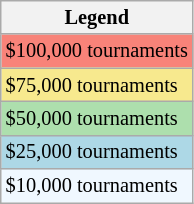<table class="wikitable" style="font-size:85%">
<tr>
<th>Legend</th>
</tr>
<tr style="background:#f88379;">
<td>$100,000 tournaments</td>
</tr>
<tr style="background:#f7e98e;">
<td>$75,000 tournaments</td>
</tr>
<tr style="background:#addfad;">
<td>$50,000 tournaments</td>
</tr>
<tr style="background:lightblue;">
<td>$25,000 tournaments</td>
</tr>
<tr style="background:#f0f8ff;">
<td>$10,000 tournaments</td>
</tr>
</table>
